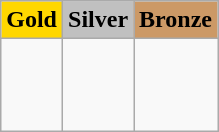<table class="wikitable">
<tr>
<th style="background: gold">Gold</th>
<th style="background: silver">Silver</th>
<th style="background: #cc9966">Bronze</th>
</tr>
<tr>
<td><br></td>
<td><br></td>
<td><br><br><br></td>
</tr>
</table>
